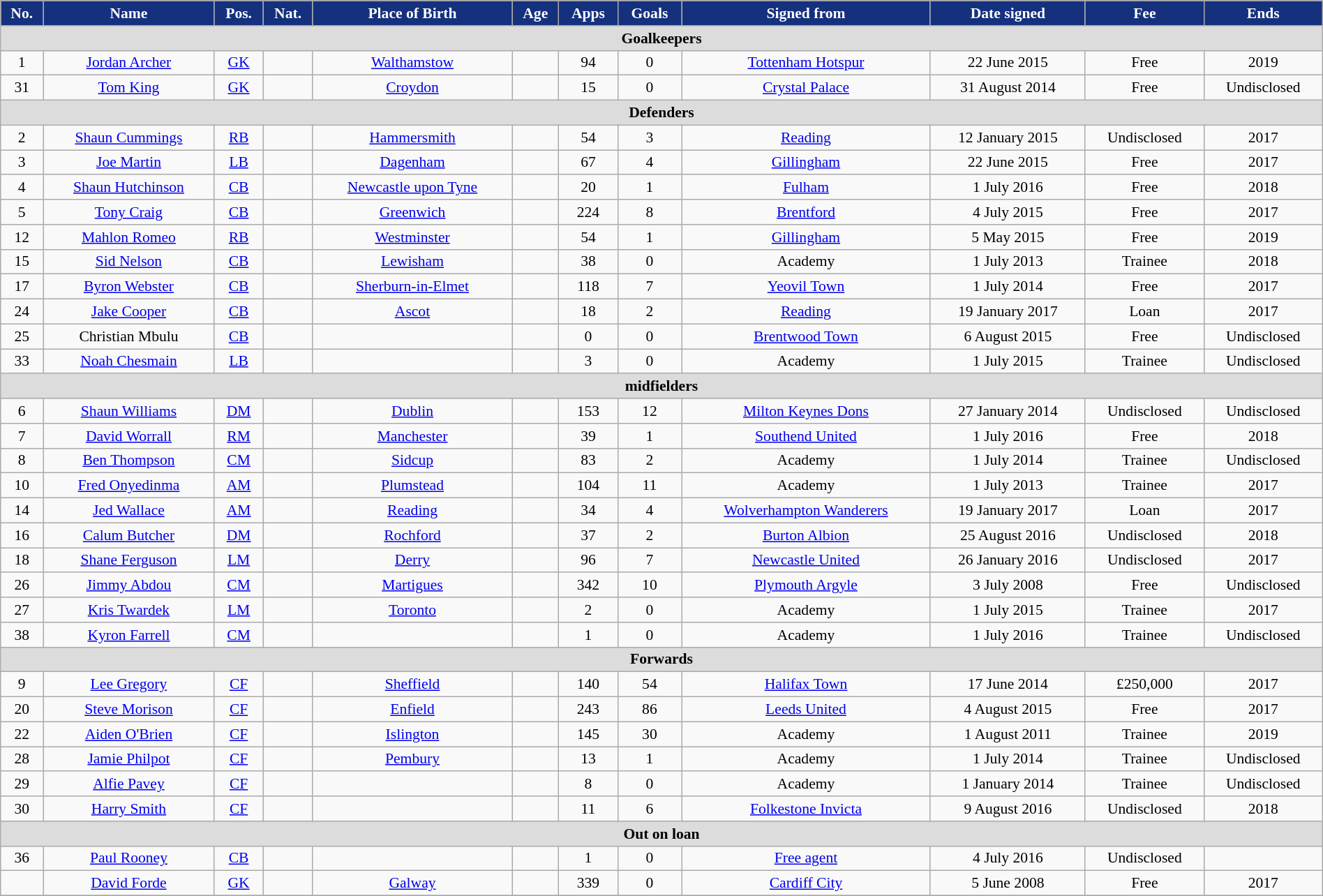<table class="wikitable" style="text-align:center; font-size:90%; width:100%;">
<tr>
<th style="background:#15317E; color:white; text-align:center;">No.</th>
<th style="background:#15317E; color:white; text-align:center;">Name</th>
<th style="background:#15317E; color:white; text-align:center;">Pos.</th>
<th style="background:#15317E; color:white; text-align:center;">Nat.</th>
<th style="background:#15317E; color:white; text-align:center;">Place of Birth</th>
<th style="background:#15317E; color:white; text-align:center;">Age</th>
<th style="background:#15317E; color:white; text-align:center;">Apps</th>
<th style="background:#15317E; color:white; text-align:center;">Goals</th>
<th style="background:#15317E; color:white; text-align:center;">Signed from</th>
<th style="background:#15317E; color:white; text-align:center;">Date signed</th>
<th style="background:#15317E; color:white; text-align:center;">Fee</th>
<th style="background:#15317E; color:white; text-align:center;">Ends</th>
</tr>
<tr>
<th colspan="14" style="background:#dcdcdc; text-align:center;">Goalkeepers</th>
</tr>
<tr>
<td>1</td>
<td><a href='#'>Jordan Archer</a></td>
<td><a href='#'>GK</a></td>
<td></td>
<td><a href='#'>Walthamstow</a></td>
<td></td>
<td>94</td>
<td>0</td>
<td><a href='#'>Tottenham Hotspur</a></td>
<td>22 June 2015</td>
<td>Free</td>
<td>2019</td>
</tr>
<tr>
<td>31</td>
<td><a href='#'>Tom King</a></td>
<td><a href='#'>GK</a></td>
<td></td>
<td><a href='#'>Croydon</a></td>
<td></td>
<td>15</td>
<td>0</td>
<td><a href='#'>Crystal Palace</a></td>
<td>31 August 2014</td>
<td>Free</td>
<td>Undisclosed</td>
</tr>
<tr>
<th colspan="14" style="background:#dcdcdc; text-align:center;">Defenders</th>
</tr>
<tr>
<td>2</td>
<td><a href='#'>Shaun Cummings</a></td>
<td><a href='#'>RB</a></td>
<td></td>
<td><a href='#'>Hammersmith</a></td>
<td></td>
<td>54</td>
<td>3</td>
<td><a href='#'>Reading</a></td>
<td>12 January 2015</td>
<td>Undisclosed</td>
<td>2017</td>
</tr>
<tr>
<td>3</td>
<td><a href='#'>Joe Martin</a></td>
<td><a href='#'>LB</a></td>
<td></td>
<td><a href='#'>Dagenham</a></td>
<td></td>
<td>67</td>
<td>4</td>
<td><a href='#'>Gillingham</a></td>
<td>22 June 2015</td>
<td>Free</td>
<td>2017</td>
</tr>
<tr>
<td>4</td>
<td><a href='#'>Shaun Hutchinson</a></td>
<td><a href='#'>CB</a></td>
<td></td>
<td><a href='#'>Newcastle upon Tyne</a></td>
<td></td>
<td>20</td>
<td>1</td>
<td><a href='#'>Fulham</a></td>
<td>1 July 2016</td>
<td>Free</td>
<td>2018</td>
</tr>
<tr>
<td>5</td>
<td><a href='#'>Tony Craig</a></td>
<td><a href='#'>CB</a></td>
<td></td>
<td><a href='#'>Greenwich</a></td>
<td></td>
<td>224</td>
<td>8</td>
<td><a href='#'>Brentford</a></td>
<td>4 July 2015</td>
<td>Free</td>
<td>2017</td>
</tr>
<tr>
<td>12</td>
<td><a href='#'>Mahlon Romeo</a></td>
<td><a href='#'>RB</a></td>
<td></td>
<td><a href='#'>Westminster</a></td>
<td></td>
<td>54</td>
<td>1</td>
<td><a href='#'>Gillingham</a></td>
<td>5 May 2015</td>
<td>Free</td>
<td>2019</td>
</tr>
<tr>
<td>15</td>
<td><a href='#'>Sid Nelson</a></td>
<td><a href='#'>CB</a></td>
<td></td>
<td><a href='#'>Lewisham</a></td>
<td></td>
<td>38</td>
<td>0</td>
<td>Academy</td>
<td>1 July 2013</td>
<td>Trainee</td>
<td>2018</td>
</tr>
<tr>
<td>17</td>
<td><a href='#'>Byron Webster</a></td>
<td><a href='#'>CB</a></td>
<td></td>
<td><a href='#'>Sherburn-in-Elmet</a></td>
<td></td>
<td>118</td>
<td>7</td>
<td><a href='#'>Yeovil Town</a></td>
<td>1 July 2014</td>
<td>Free</td>
<td>2017</td>
</tr>
<tr>
<td>24</td>
<td><a href='#'>Jake Cooper</a></td>
<td><a href='#'>CB</a></td>
<td></td>
<td><a href='#'>Ascot</a></td>
<td></td>
<td>18</td>
<td>2</td>
<td><a href='#'>Reading</a></td>
<td>19 January 2017</td>
<td>Loan</td>
<td>2017</td>
</tr>
<tr>
<td>25</td>
<td>Christian Mbulu</td>
<td><a href='#'>CB</a></td>
<td></td>
<td></td>
<td></td>
<td>0</td>
<td>0</td>
<td><a href='#'>Brentwood Town</a></td>
<td>6 August 2015</td>
<td>Free</td>
<td>Undisclosed</td>
</tr>
<tr>
<td>33</td>
<td><a href='#'>Noah Chesmain</a></td>
<td><a href='#'>LB</a></td>
<td></td>
<td></td>
<td></td>
<td>3</td>
<td>0</td>
<td>Academy</td>
<td>1 July 2015</td>
<td>Trainee</td>
<td>Undisclosed</td>
</tr>
<tr>
<th colspan="14" style="background:#dcdcdc; text-align:center;">midfielders</th>
</tr>
<tr>
<td>6</td>
<td><a href='#'>Shaun Williams</a></td>
<td><a href='#'>DM</a></td>
<td></td>
<td><a href='#'>Dublin</a></td>
<td></td>
<td>153</td>
<td>12</td>
<td><a href='#'>Milton Keynes Dons</a></td>
<td>27 January 2014</td>
<td>Undisclosed</td>
<td>Undisclosed</td>
</tr>
<tr>
<td>7</td>
<td><a href='#'>David Worrall</a></td>
<td><a href='#'>RM</a></td>
<td></td>
<td><a href='#'>Manchester</a></td>
<td></td>
<td>39</td>
<td>1</td>
<td><a href='#'>Southend United</a></td>
<td>1 July 2016</td>
<td>Free</td>
<td>2018</td>
</tr>
<tr>
<td>8</td>
<td><a href='#'>Ben Thompson</a></td>
<td><a href='#'>CM</a></td>
<td></td>
<td><a href='#'>Sidcup</a></td>
<td></td>
<td>83</td>
<td>2</td>
<td>Academy</td>
<td>1 July 2014</td>
<td>Trainee</td>
<td>Undisclosed</td>
</tr>
<tr>
<td>10</td>
<td><a href='#'>Fred Onyedinma</a></td>
<td><a href='#'>AM</a></td>
<td></td>
<td><a href='#'>Plumstead</a></td>
<td></td>
<td>104</td>
<td>11</td>
<td>Academy</td>
<td>1 July 2013</td>
<td>Trainee</td>
<td>2017</td>
</tr>
<tr>
<td>14</td>
<td><a href='#'>Jed Wallace</a></td>
<td><a href='#'>AM</a></td>
<td></td>
<td><a href='#'>Reading</a></td>
<td></td>
<td>34</td>
<td>4</td>
<td><a href='#'>Wolverhampton Wanderers</a></td>
<td>19 January 2017</td>
<td>Loan</td>
<td>2017</td>
</tr>
<tr>
<td>16</td>
<td><a href='#'>Calum Butcher</a></td>
<td><a href='#'>DM</a></td>
<td></td>
<td><a href='#'>Rochford</a></td>
<td></td>
<td>37</td>
<td>2</td>
<td><a href='#'>Burton Albion</a></td>
<td>25 August 2016</td>
<td>Undisclosed</td>
<td>2018</td>
</tr>
<tr>
<td>18</td>
<td><a href='#'>Shane Ferguson</a></td>
<td><a href='#'>LM</a></td>
<td></td>
<td><a href='#'>Derry</a></td>
<td></td>
<td>96</td>
<td>7</td>
<td><a href='#'>Newcastle United</a></td>
<td>26 January 2016</td>
<td>Undisclosed</td>
<td>2017</td>
</tr>
<tr>
<td>26</td>
<td><a href='#'>Jimmy Abdou</a></td>
<td><a href='#'>CM</a></td>
<td></td>
<td><a href='#'>Martigues</a></td>
<td></td>
<td>342</td>
<td>10</td>
<td><a href='#'>Plymouth Argyle</a></td>
<td>3 July 2008</td>
<td>Free</td>
<td>Undisclosed</td>
</tr>
<tr>
<td>27</td>
<td><a href='#'>Kris Twardek</a></td>
<td><a href='#'>LM</a></td>
<td></td>
<td><a href='#'>Toronto</a></td>
<td></td>
<td>2</td>
<td>0</td>
<td>Academy</td>
<td>1 July 2015</td>
<td>Trainee</td>
<td>2017</td>
</tr>
<tr>
<td>38</td>
<td><a href='#'>Kyron Farrell</a></td>
<td><a href='#'>CM</a></td>
<td></td>
<td></td>
<td></td>
<td>1</td>
<td>0</td>
<td>Academy</td>
<td>1 July 2016</td>
<td>Trainee</td>
<td>Undisclosed</td>
</tr>
<tr>
<th colspan="14" style="background:#dcdcdc; text-align:center;">Forwards</th>
</tr>
<tr>
<td>9</td>
<td><a href='#'>Lee Gregory</a></td>
<td><a href='#'>CF</a></td>
<td></td>
<td><a href='#'>Sheffield</a></td>
<td></td>
<td>140</td>
<td>54</td>
<td><a href='#'>Halifax Town</a></td>
<td>17 June 2014</td>
<td>£250,000</td>
<td>2017</td>
</tr>
<tr>
<td>20</td>
<td><a href='#'>Steve Morison</a></td>
<td><a href='#'>CF</a></td>
<td></td>
<td><a href='#'>Enfield</a></td>
<td></td>
<td>243</td>
<td>86</td>
<td><a href='#'>Leeds United</a></td>
<td>4 August 2015</td>
<td>Free</td>
<td>2017</td>
</tr>
<tr>
<td>22</td>
<td><a href='#'>Aiden O'Brien</a></td>
<td><a href='#'>CF</a></td>
<td></td>
<td><a href='#'>Islington</a></td>
<td></td>
<td>145</td>
<td>30</td>
<td>Academy</td>
<td>1 August 2011</td>
<td>Trainee</td>
<td>2019</td>
</tr>
<tr>
<td>28</td>
<td><a href='#'>Jamie Philpot</a></td>
<td><a href='#'>CF</a></td>
<td></td>
<td><a href='#'>Pembury</a></td>
<td></td>
<td>13</td>
<td>1</td>
<td>Academy</td>
<td>1 July 2014</td>
<td>Trainee</td>
<td>Undisclosed</td>
</tr>
<tr>
<td>29</td>
<td><a href='#'>Alfie Pavey</a></td>
<td><a href='#'>CF</a></td>
<td></td>
<td></td>
<td></td>
<td>8</td>
<td>0</td>
<td>Academy</td>
<td>1 January 2014</td>
<td>Trainee</td>
<td>Undisclosed</td>
</tr>
<tr>
<td>30</td>
<td><a href='#'>Harry Smith</a></td>
<td><a href='#'>CF</a></td>
<td></td>
<td></td>
<td></td>
<td>11</td>
<td>6</td>
<td><a href='#'>Folkestone Invicta</a></td>
<td>9 August 2016</td>
<td>Undisclosed</td>
<td>2018</td>
</tr>
<tr>
<th colspan="14" style="background:#dcdcdc; text-align:center;">Out on loan</th>
</tr>
<tr>
<td>36</td>
<td><a href='#'>Paul Rooney</a></td>
<td><a href='#'>CB</a></td>
<td></td>
<td></td>
<td></td>
<td>1</td>
<td>0</td>
<td><a href='#'>Free agent</a></td>
<td>4 July 2016</td>
<td>Undisclosed</td>
</tr>
<tr>
<td></td>
<td><a href='#'>David Forde</a></td>
<td><a href='#'>GK</a></td>
<td></td>
<td><a href='#'>Galway</a></td>
<td></td>
<td>339</td>
<td>0</td>
<td><a href='#'>Cardiff City</a></td>
<td>5 June 2008</td>
<td>Free</td>
<td>2017</td>
</tr>
<tr>
</tr>
</table>
